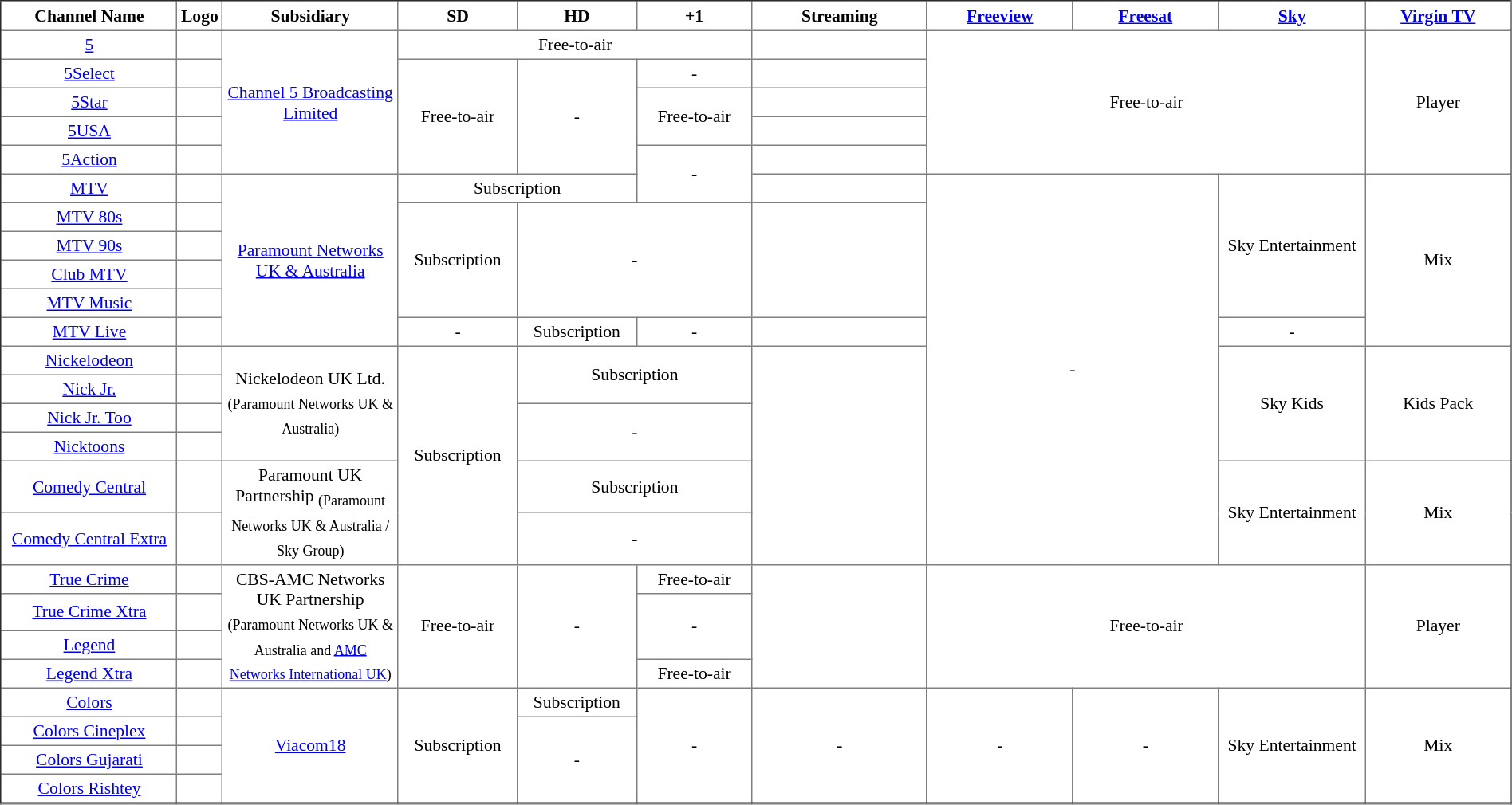<table class="toccolours" border="2" cellpadding="3" style="border-collapse:collapse; font-size:90%; text-align:center; width:100%;">
<tr>
<th style="width:12%;">Channel Name</th>
<th>Logo</th>
<th style="width:12%;">Subsidiary</th>
<th style="width:8%;">SD</th>
<th style="width:8%;">HD</th>
<th style="width:8%;">+1</th>
<th style="width:12%;">Streaming</th>
<th style="width:10%;"><a href='#'>Freeview</a></th>
<th style="width:10%;"><a href='#'>Freesat</a></th>
<th style="width:10%;"><a href='#'>Sky</a></th>
<th style="width:10%;"><a href='#'>Virgin TV</a></th>
</tr>
<tr>
<td><a href='#'>5</a></td>
<td></td>
<td rowspan="5"><a href='#'>Channel 5 Broadcasting Limited</a></td>
<td colspan="3">Free-to-air</td>
<td></td>
<td colspan="3" rowspan="5">Free-to-air</td>
<td rowspan="5">Player</td>
</tr>
<tr>
<td><a href='#'>5Select</a></td>
<td></td>
<td rowspan="4">Free-to-air</td>
<td rowspan="4">-</td>
<td>-</td>
<td></td>
</tr>
<tr>
<td><a href='#'>5Star</a></td>
<td></td>
<td rowspan="2">Free-to-air</td>
<td></td>
</tr>
<tr>
<td><a href='#'>5USA</a></td>
<td></td>
<td></td>
</tr>
<tr>
<td><a href='#'>5Action</a></td>
<td></td>
<td rowspan="2">-</td>
<td></td>
</tr>
<tr>
<td><a href='#'>MTV</a></td>
<td></td>
<td rowspan="6"><a href='#'>Paramount Networks UK & Australia</a></td>
<td colspan="2">Subscription</td>
<td></td>
<td colspan="2" rowspan="12">-</td>
<td rowspan="5">Sky Entertainment</td>
<td rowspan="6">Mix</td>
</tr>
<tr>
<td><a href='#'>MTV 80s</a></td>
<td></td>
<td rowspan="4">Subscription</td>
<td colspan="2" rowspan="4">-</td>
</tr>
<tr>
<td><a href='#'>MTV 90s</a></td>
<td></td>
</tr>
<tr>
<td><a href='#'>Club MTV</a></td>
<td></td>
</tr>
<tr>
<td><a href='#'>MTV Music</a></td>
<td></td>
</tr>
<tr>
<td><a href='#'>MTV Live</a></td>
<td></td>
<td>-</td>
<td>Subscription</td>
<td>-</td>
<td></td>
<td>-</td>
</tr>
<tr>
<td><a href='#'>Nickelodeon</a></td>
<td></td>
<td rowspan="4">Nickelodeon UK Ltd. <sub>(Paramount Networks UK & Australia)</sub></td>
<td rowspan="6">Subscription</td>
<td colspan="2" rowspan="2">Subscription</td>
<td rowspan="6"></td>
<td rowspan="4">Sky Kids</td>
<td rowspan="4">Kids Pack</td>
</tr>
<tr>
<td><a href='#'>Nick Jr.</a></td>
<td></td>
</tr>
<tr>
<td><a href='#'>Nick Jr. Too</a></td>
<td></td>
<td colspan="2" rowspan="2">-</td>
</tr>
<tr>
<td><a href='#'>Nicktoons</a></td>
<td></td>
</tr>
<tr>
<td><a href='#'>Comedy Central</a></td>
<td></td>
<td rowspan="2">Paramount UK Partnership <sub>(Paramount Networks UK & Australia / Sky Group)</sub></td>
<td colspan="2">Subscription</td>
<td rowspan="2">Sky Entertainment</td>
<td rowspan="2">Mix</td>
</tr>
<tr>
<td><a href='#'>Comedy Central Extra</a></td>
<td></td>
<td colspan="2">-</td>
</tr>
<tr>
<td><a href='#'>True Crime</a></td>
<td></td>
<td rowspan="4">CBS-AMC Networks UK Partnership <sub>(Paramount Networks UK & Australia and <a href='#'>AMC Networks International UK</a>)</sub></td>
<td rowspan="4">Free-to-air</td>
<td rowspan="4">-</td>
<td>Free-to-air</td>
<td rowspan="4"></td>
<td colspan="3" rowspan="4">Free-to-air</td>
<td rowspan="4">Player</td>
</tr>
<tr>
<td><a href='#'>True Crime Xtra</a></td>
<td></td>
<td rowspan="2">-</td>
</tr>
<tr>
<td><a href='#'>Legend</a></td>
<td></td>
</tr>
<tr>
<td><a href='#'>Legend Xtra</a></td>
<td></td>
<td>Free-to-air</td>
</tr>
<tr>
<td><a href='#'>Colors</a></td>
<td></td>
<td rowspan="4"><a href='#'>Viacom18</a></td>
<td rowspan="4">Subscription</td>
<td>Subscription</td>
<td rowspan="4">-</td>
<td rowspan="4">-</td>
<td rowspan="4">-</td>
<td rowspan="4">-</td>
<td rowspan="4">Sky Entertainment</td>
<td rowspan="4">Mix</td>
</tr>
<tr>
<td><a href='#'>Colors Cineplex</a></td>
<td></td>
<td rowspan="3">-</td>
</tr>
<tr>
<td><a href='#'>Colors Gujarati</a></td>
<td></td>
</tr>
<tr>
<td><a href='#'>Colors Rishtey</a></td>
<td></td>
</tr>
</table>
